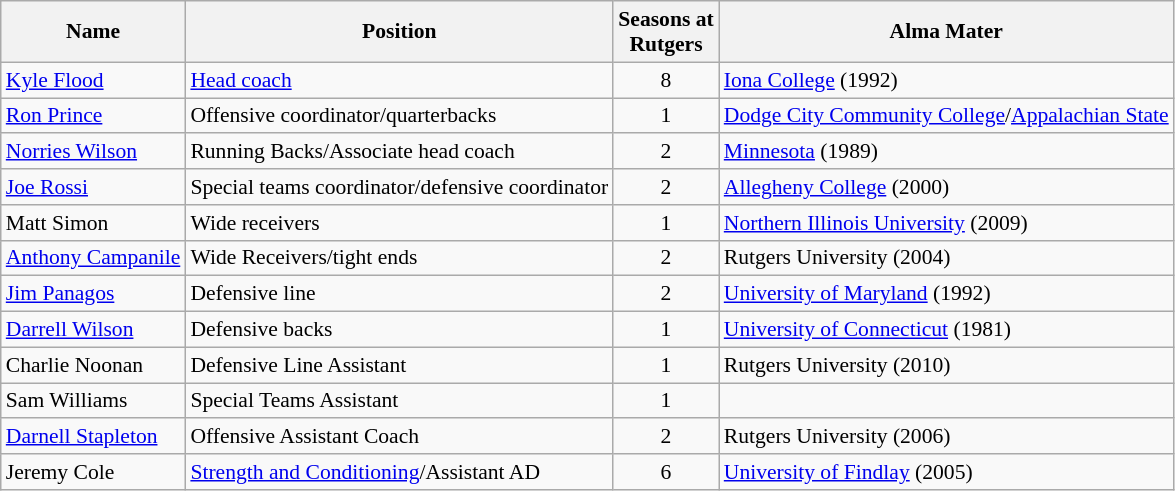<table class="wikitable" border="1" style="font-size:90%;">
<tr>
<th>Name</th>
<th>Position</th>
<th>Seasons at<br>Rutgers</th>
<th>Alma Mater</th>
</tr>
<tr>
<td><a href='#'>Kyle Flood</a></td>
<td><a href='#'>Head coach</a></td>
<td align=center>8</td>
<td><a href='#'>Iona College</a> (1992)</td>
</tr>
<tr>
<td><a href='#'>Ron Prince</a></td>
<td>Offensive coordinator/quarterbacks</td>
<td align=center>1</td>
<td><a href='#'>Dodge City Community College</a>/<a href='#'>Appalachian State</a></td>
</tr>
<tr>
<td><a href='#'>Norries Wilson</a></td>
<td>Running Backs/Associate head coach</td>
<td align=center>2</td>
<td><a href='#'>Minnesota</a> (1989)</td>
</tr>
<tr>
<td><a href='#'>Joe Rossi</a></td>
<td>Special teams coordinator/defensive coordinator</td>
<td align=center>2</td>
<td><a href='#'>Allegheny College</a> (2000)</td>
</tr>
<tr>
<td>Matt Simon</td>
<td>Wide receivers</td>
<td align=center>1</td>
<td><a href='#'>Northern Illinois University</a> (2009)</td>
</tr>
<tr>
<td><a href='#'>Anthony Campanile</a></td>
<td>Wide Receivers/tight ends</td>
<td align=center>2</td>
<td>Rutgers University (2004)</td>
</tr>
<tr>
<td><a href='#'>Jim Panagos</a></td>
<td>Defensive line</td>
<td align=center>2</td>
<td><a href='#'>University of Maryland</a> (1992)</td>
</tr>
<tr>
<td><a href='#'>Darrell Wilson</a></td>
<td>Defensive backs</td>
<td align=center>1</td>
<td><a href='#'>University of Connecticut</a> (1981)</td>
</tr>
<tr>
<td>Charlie Noonan</td>
<td>Defensive Line Assistant</td>
<td align=center>1</td>
<td>Rutgers University (2010)</td>
</tr>
<tr>
<td>Sam Williams</td>
<td>Special Teams Assistant</td>
<td align=center>1</td>
<td></td>
</tr>
<tr>
<td><a href='#'>Darnell Stapleton</a></td>
<td>Offensive Assistant Coach</td>
<td align=center>2</td>
<td>Rutgers University (2006)</td>
</tr>
<tr>
<td>Jeremy Cole</td>
<td><a href='#'>Strength and Conditioning</a>/Assistant AD</td>
<td align=center>6</td>
<td><a href='#'>University of Findlay</a> (2005)</td>
</tr>
</table>
